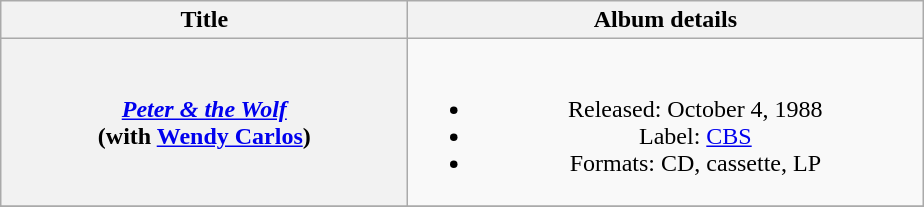<table class="wikitable plainrowheaders" style="text-align:center;">
<tr>
<th scope="col" style="width:16.5em;">Title</th>
<th scope="col" style="width:21em;">Album details</th>
</tr>
<tr>
<th scope="row"><em><a href='#'>Peter & the Wolf</a></em><br><span>(with <a href='#'>Wendy Carlos</a>)</span></th>
<td><br><ul><li>Released: October 4, 1988</li><li>Label: <a href='#'>CBS</a></li><li>Formats: CD, cassette, LP</li></ul></td>
</tr>
<tr>
</tr>
</table>
